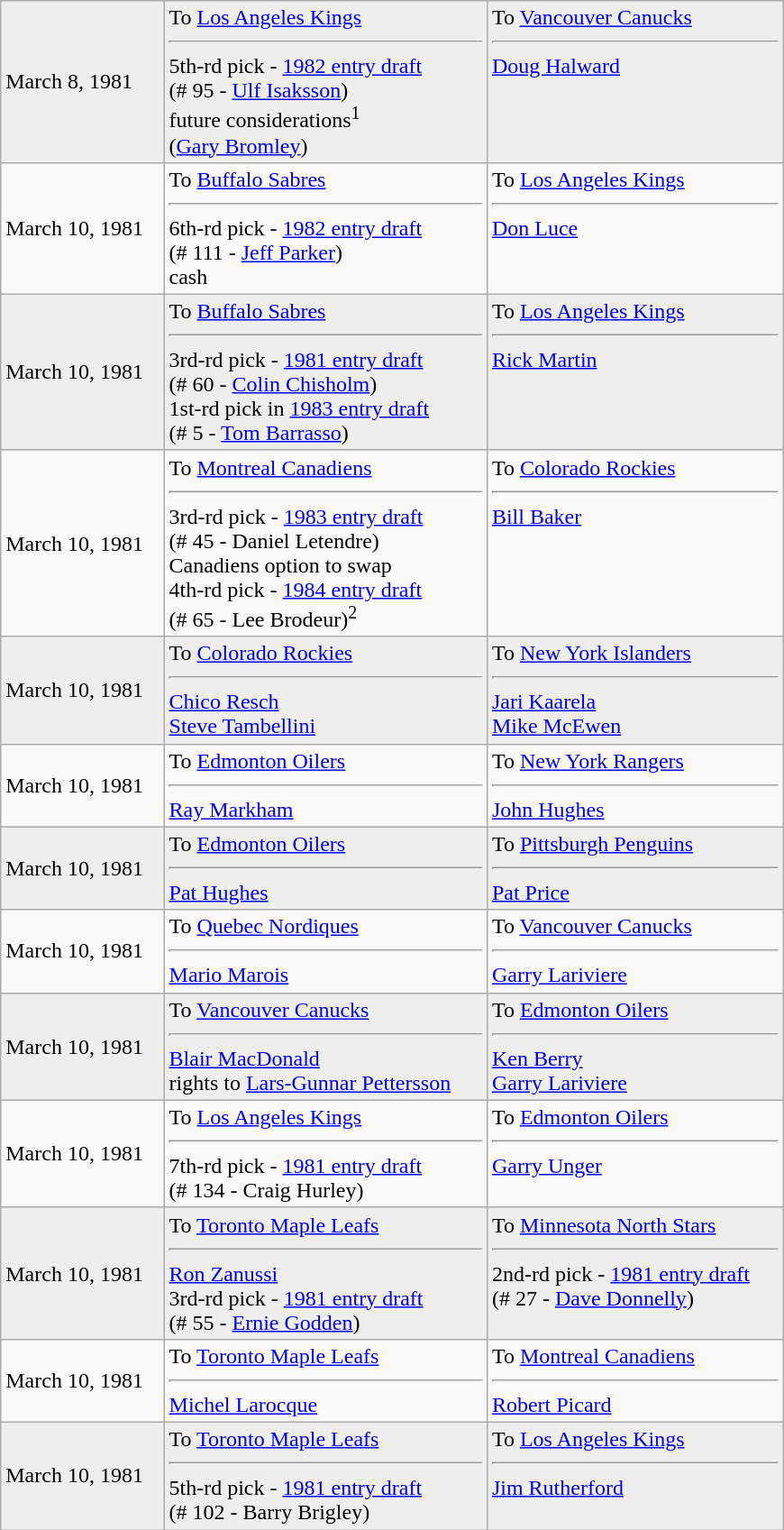<table class="wikitable" style="border:1px solid #999; width:580px;">
<tr style="background:#eee;">
<td>March 8, 1981</td>
<td valign="top">To <a href='#'>Los Angeles Kings</a><hr>5th-rd pick - <a href='#'>1982 entry draft</a><br>(# 95 - <a href='#'>Ulf Isaksson</a>)<br>future considerations<sup>1</sup><br>(<a href='#'>Gary Bromley</a>)</td>
<td valign="top">To <a href='#'>Vancouver Canucks</a><hr><a href='#'>Doug Halward</a></td>
</tr>
<tr>
<td>March 10, 1981</td>
<td valign="top">To <a href='#'>Buffalo Sabres</a><hr>6th-rd pick - <a href='#'>1982 entry draft</a><br>(# 111 - <a href='#'>Jeff Parker</a>)<br>cash</td>
<td valign="top">To <a href='#'>Los Angeles Kings</a><hr><a href='#'>Don Luce</a></td>
</tr>
<tr style="background:#eee;">
<td>March 10, 1981</td>
<td valign="top">To <a href='#'>Buffalo Sabres</a><hr>3rd-rd pick - <a href='#'>1981 entry draft</a><br>(# 60 - <a href='#'>Colin Chisholm</a>)<br>1st-rd pick in <a href='#'>1983 entry draft</a><br>(# 5 - <a href='#'>Tom Barrasso</a>)</td>
<td valign="top">To <a href='#'>Los Angeles Kings</a><hr><a href='#'>Rick Martin</a></td>
</tr>
<tr>
<td>March 10, 1981</td>
<td valign="top">To <a href='#'>Montreal Canadiens</a><hr>3rd-rd pick - <a href='#'>1983 entry draft</a><br>(# 45 - Daniel Letendre)<br>Canadiens option to swap<br>4th-rd pick - <a href='#'>1984 entry draft</a><br>(# 65 - Lee Brodeur)<sup>2</sup></td>
<td valign="top">To <a href='#'>Colorado Rockies</a><hr><a href='#'>Bill Baker</a></td>
</tr>
<tr style="background:#eee;">
<td>March 10, 1981</td>
<td valign="top">To <a href='#'>Colorado Rockies</a><hr><a href='#'>Chico Resch</a><br><a href='#'>Steve Tambellini</a></td>
<td valign="top">To <a href='#'>New York Islanders</a><hr><a href='#'>Jari Kaarela</a><br><a href='#'>Mike McEwen</a></td>
</tr>
<tr>
<td>March 10, 1981</td>
<td valign="top">To <a href='#'>Edmonton Oilers</a><hr><a href='#'>Ray Markham</a></td>
<td valign="top">To <a href='#'>New York Rangers</a><hr><a href='#'>John Hughes</a></td>
</tr>
<tr style="background:#eee;">
<td>March 10, 1981</td>
<td valign="top">To <a href='#'>Edmonton Oilers</a><hr><a href='#'>Pat Hughes</a></td>
<td valign="top">To <a href='#'>Pittsburgh Penguins</a><hr><a href='#'>Pat Price</a></td>
</tr>
<tr>
<td>March 10, 1981</td>
<td valign="top">To <a href='#'>Quebec Nordiques</a><hr><a href='#'>Mario Marois</a></td>
<td valign="top">To <a href='#'>Vancouver Canucks</a><hr><a href='#'>Garry Lariviere</a></td>
</tr>
<tr style="background:#eee;">
<td>March 10, 1981</td>
<td valign="top">To <a href='#'>Vancouver Canucks</a><hr><a href='#'>Blair MacDonald</a><br>rights to <a href='#'>Lars-Gunnar Pettersson</a></td>
<td valign="top">To <a href='#'>Edmonton Oilers</a><hr><a href='#'>Ken Berry</a><br><a href='#'>Garry Lariviere</a></td>
</tr>
<tr>
<td>March 10, 1981</td>
<td valign="top">To <a href='#'>Los Angeles Kings</a><hr>7th-rd pick - <a href='#'>1981 entry draft</a><br>(# 134 - Craig Hurley)</td>
<td valign="top">To <a href='#'>Edmonton Oilers</a><hr><a href='#'>Garry Unger</a></td>
</tr>
<tr style="background:#eee;">
<td>March 10, 1981</td>
<td valign="top">To <a href='#'>Toronto Maple Leafs</a><hr><a href='#'>Ron Zanussi</a><br>3rd-rd pick - <a href='#'>1981 entry draft</a><br>(# 55 - <a href='#'>Ernie Godden</a>)</td>
<td valign="top">To <a href='#'>Minnesota North Stars</a><hr>2nd-rd pick - <a href='#'>1981 entry draft</a><br>(# 27 - <a href='#'>Dave Donnelly</a>)</td>
</tr>
<tr>
<td>March 10, 1981</td>
<td valign="top">To <a href='#'>Toronto Maple Leafs</a><hr><a href='#'>Michel Larocque</a></td>
<td valign="top">To <a href='#'>Montreal Canadiens</a><hr><a href='#'>Robert Picard</a></td>
</tr>
<tr style="background:#eee;">
<td>March 10, 1981</td>
<td valign="top">To <a href='#'>Toronto Maple Leafs</a><hr>5th-rd pick - <a href='#'>1981 entry draft</a><br>(# 102 - Barry Brigley)</td>
<td valign="top">To <a href='#'>Los Angeles Kings</a><hr><a href='#'>Jim Rutherford</a></td>
</tr>
</table>
